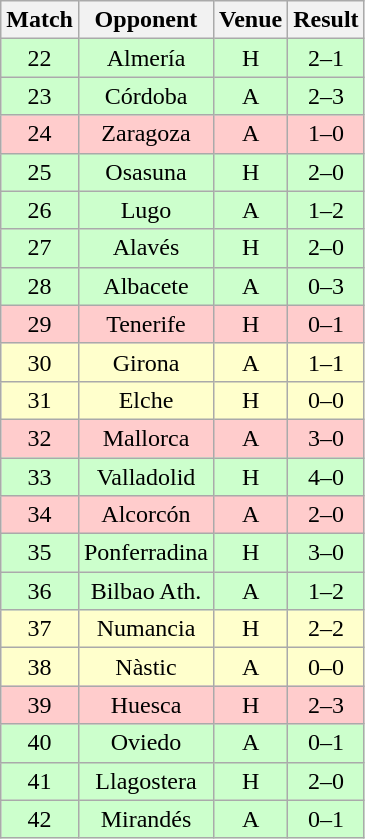<table class="wikitable" style="text-align:center;float:left;margin-right:1em;">
<tr>
<th>Match</th>
<th>Opponent</th>
<th>Venue</th>
<th>Result</th>
</tr>
<tr bgcolor= CCFFCC>
<td>22</td>
<td>Almería</td>
<td>H</td>
<td>2–1</td>
</tr>
<tr bgcolor= CCFFCC>
<td>23</td>
<td>Córdoba</td>
<td>A</td>
<td>2–3</td>
</tr>
<tr bgcolor= FFCCCC>
<td>24</td>
<td>Zaragoza</td>
<td>A</td>
<td>1–0</td>
</tr>
<tr bgcolor= CCFFCC>
<td>25</td>
<td>Osasuna</td>
<td>H</td>
<td>2–0</td>
</tr>
<tr bgcolor= CCFFCC>
<td>26</td>
<td>Lugo</td>
<td>A</td>
<td>1–2</td>
</tr>
<tr bgcolor= CCFFCC>
<td>27</td>
<td>Alavés</td>
<td>H</td>
<td>2–0</td>
</tr>
<tr bgcolor= CCFFCC>
<td>28</td>
<td>Albacete</td>
<td>A</td>
<td>0–3</td>
</tr>
<tr bgcolor= FFCCCC>
<td>29</td>
<td>Tenerife</td>
<td>H</td>
<td>0–1</td>
</tr>
<tr bgcolor= FFFFCC>
<td>30</td>
<td>Girona</td>
<td>A</td>
<td>1–1</td>
</tr>
<tr bgcolor= FFFFCC>
<td>31</td>
<td>Elche</td>
<td>H</td>
<td>0–0</td>
</tr>
<tr bgcolor= FFCCCC>
<td>32</td>
<td>Mallorca</td>
<td>A</td>
<td>3–0</td>
</tr>
<tr bgcolor= CCFFCC>
<td>33</td>
<td>Valladolid</td>
<td>H</td>
<td>4–0</td>
</tr>
<tr bgcolor= FFCCCC>
<td>34</td>
<td>Alcorcón</td>
<td>A</td>
<td>2–0</td>
</tr>
<tr bgcolor= CCFFCC>
<td>35</td>
<td>Ponferradina</td>
<td>H</td>
<td>3–0</td>
</tr>
<tr bgcolor= CCFFCC>
<td>36</td>
<td>Bilbao Ath.</td>
<td>A</td>
<td>1–2</td>
</tr>
<tr bgcolor= FFFFCC>
<td>37</td>
<td>Numancia</td>
<td>H</td>
<td>2–2</td>
</tr>
<tr bgcolor= FFFFCC>
<td>38</td>
<td>Nàstic</td>
<td>A</td>
<td>0–0</td>
</tr>
<tr bgcolor= FFCCCC>
<td>39</td>
<td>Huesca</td>
<td>H</td>
<td>2–3</td>
</tr>
<tr bgcolor= CCFFCC>
<td>40</td>
<td>Oviedo</td>
<td>A</td>
<td>0–1</td>
</tr>
<tr bgcolor= CCFFCC>
<td>41</td>
<td>Llagostera</td>
<td>H</td>
<td>2–0</td>
</tr>
<tr bgcolor= CCFFCC>
<td>42</td>
<td>Mirandés</td>
<td>A</td>
<td>0–1</td>
</tr>
</table>
